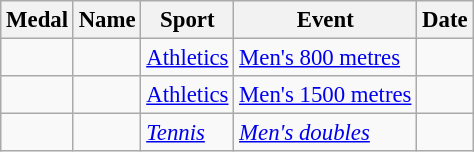<table class="wikitable sortable" style=font-size:95%>
<tr>
<th>Medal</th>
<th>Name</th>
<th>Sport</th>
<th>Event</th>
<th>Date</th>
</tr>
<tr>
<td></td>
<td></td>
<td><a href='#'>Athletics</a></td>
<td><a href='#'>Men's 800 metres</a></td>
<td></td>
</tr>
<tr>
<td></td>
<td></td>
<td><a href='#'>Athletics</a></td>
<td><a href='#'>Men's 1500 metres</a></td>
<td></td>
</tr>
<tr>
<td><em></em></td>
<td><em></em></td>
<td><em><a href='#'>Tennis</a></em></td>
<td><em><a href='#'>Men's doubles</a></em></td>
<td><em></em></td>
</tr>
</table>
